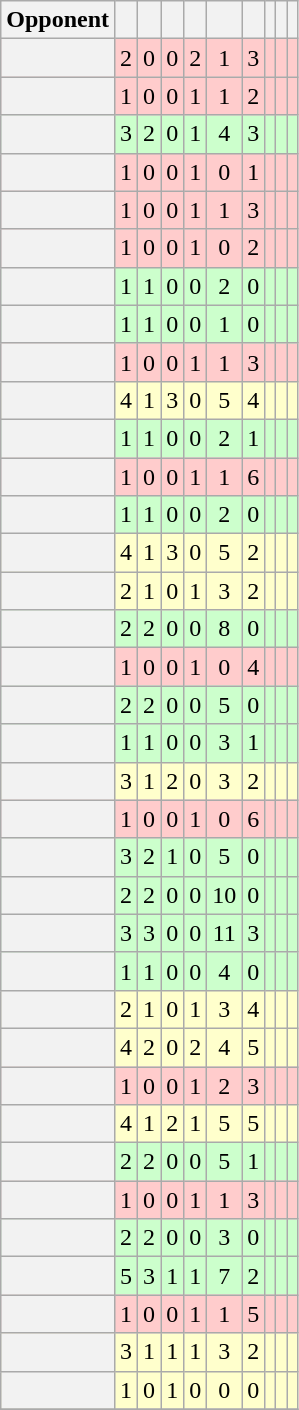<table class="wikitable plainrowheaders sortable" style="text-align:center">
<tr>
<th scope=col>Opponent</th>
<th scope=col></th>
<th scope=col></th>
<th scope=col></th>
<th scope=col></th>
<th scope=col></th>
<th scope=col></th>
<th scope=col></th>
<th scope=col></th>
<th scope=col></th>
</tr>
<tr bgcolor=FFCCCC>
<th scope=row style="text-align:left;"></th>
<td>2</td>
<td>0</td>
<td>0</td>
<td>2</td>
<td>1</td>
<td>3</td>
<td></td>
<td></td>
<td></td>
</tr>
<tr bgcolor=FFCCCC>
<th scope=row style="text-align:left;"></th>
<td>1</td>
<td>0</td>
<td>0</td>
<td>1</td>
<td>1</td>
<td>2</td>
<td></td>
<td></td>
<td></td>
</tr>
<tr bgcolor=CCFFCC>
<th scope=row style="text-align:left;"></th>
<td>3</td>
<td>2</td>
<td>0</td>
<td>1</td>
<td>4</td>
<td>3</td>
<td></td>
<td></td>
<td></td>
</tr>
<tr bgcolor=FFCCCC>
<th scope=row style="text-align:left;"></th>
<td>1</td>
<td>0</td>
<td>0</td>
<td>1</td>
<td>0</td>
<td>1</td>
<td></td>
<td></td>
<td></td>
</tr>
<tr bgcolor=FFCCCC>
<th scope=row style="text-align:left;"></th>
<td>1</td>
<td>0</td>
<td>0</td>
<td>1</td>
<td>1</td>
<td>3</td>
<td></td>
<td></td>
<td></td>
</tr>
<tr bgcolor=FFCCCC>
<th scope=row style="text-align:left;"></th>
<td>1</td>
<td>0</td>
<td>0</td>
<td>1</td>
<td>0</td>
<td>2</td>
<td></td>
<td></td>
<td></td>
</tr>
<tr bgcolor=CCFFCC>
<th scope=row style="text-align:left;"></th>
<td>1</td>
<td>1</td>
<td>0</td>
<td>0</td>
<td>2</td>
<td>0</td>
<td></td>
<td></td>
<td></td>
</tr>
<tr bgcolor=CCFFCC>
<th scope=row style="text-align:left;"></th>
<td>1</td>
<td>1</td>
<td>0</td>
<td>0</td>
<td>1</td>
<td>0</td>
<td></td>
<td></td>
<td></td>
</tr>
<tr bgcolor=FFCCCC>
<th scope=row style="text-align:left;"></th>
<td>1</td>
<td>0</td>
<td>0</td>
<td>1</td>
<td>1</td>
<td>3</td>
<td></td>
<td></td>
<td></td>
</tr>
<tr bgcolor=FFFFCC>
<th scope=row style="text-align:left;"></th>
<td>4</td>
<td>1</td>
<td>3</td>
<td>0</td>
<td>5</td>
<td>4</td>
<td></td>
<td></td>
<td></td>
</tr>
<tr bgcolor=CCFFCC>
<th scope=row style="text-align:left;"></th>
<td>1</td>
<td>1</td>
<td>0</td>
<td>0</td>
<td>2</td>
<td>1</td>
<td></td>
<td></td>
<td></td>
</tr>
<tr bgcolor=FFCCCC>
<th scope=row style="text-align:left;"></th>
<td>1</td>
<td>0</td>
<td>0</td>
<td>1</td>
<td>1</td>
<td>6</td>
<td></td>
<td></td>
<td></td>
</tr>
<tr bgcolor=CCFFCC>
<th scope=row style="text-align:left;"></th>
<td>1</td>
<td>1</td>
<td>0</td>
<td>0</td>
<td>2</td>
<td>0</td>
<td></td>
<td></td>
<td></td>
</tr>
<tr bgcolor=FFFFCC>
<th scope=row style="text-align:left;"></th>
<td>4</td>
<td>1</td>
<td>3</td>
<td>0</td>
<td>5</td>
<td>2</td>
<td></td>
<td></td>
<td></td>
</tr>
<tr bgcolor=FFFFCC>
<th scope=row style="text-align:left;"></th>
<td>2</td>
<td>1</td>
<td>0</td>
<td>1</td>
<td>3</td>
<td>2</td>
<td></td>
<td></td>
<td></td>
</tr>
<tr bgcolor=CCFFCC>
<th scope=row style="text-align:left;"></th>
<td>2</td>
<td>2</td>
<td>0</td>
<td>0</td>
<td>8</td>
<td>0</td>
<td></td>
<td></td>
<td></td>
</tr>
<tr bgcolor=FFCCCC>
<th scope=row style="text-align:left;"></th>
<td>1</td>
<td>0</td>
<td>0</td>
<td>1</td>
<td>0</td>
<td>4</td>
<td></td>
<td></td>
<td></td>
</tr>
<tr bgcolor=CCFFCC>
<th scope=row style="text-align:left;"></th>
<td>2</td>
<td>2</td>
<td>0</td>
<td>0</td>
<td>5</td>
<td>0</td>
<td></td>
<td></td>
<td></td>
</tr>
<tr bgcolor=CCFFCC>
<th scope=row style="text-align:left;"></th>
<td>1</td>
<td>1</td>
<td>0</td>
<td>0</td>
<td>3</td>
<td>1</td>
<td></td>
<td></td>
<td></td>
</tr>
<tr bgcolor=FFFFCC>
<th scope=row style="text-align:left;"></th>
<td>3</td>
<td>1</td>
<td>2</td>
<td>0</td>
<td>3</td>
<td>2</td>
<td></td>
<td></td>
<td></td>
</tr>
<tr bgcolor=FFCCCC>
<th scope=row style="text-align:left;"></th>
<td>1</td>
<td>0</td>
<td>0</td>
<td>1</td>
<td>0</td>
<td>6</td>
<td></td>
<td></td>
<td></td>
</tr>
<tr bgcolor=CCFFCC>
<th scope=row style="text-align:left;"></th>
<td>3</td>
<td>2</td>
<td>1</td>
<td>0</td>
<td>5</td>
<td>0</td>
<td></td>
<td></td>
<td></td>
</tr>
<tr bgcolor=CCFFCC>
<th scope=row style="text-align:left;"></th>
<td>2</td>
<td>2</td>
<td>0</td>
<td>0</td>
<td>10</td>
<td>0</td>
<td></td>
<td></td>
<td></td>
</tr>
<tr bgcolor=CCFFCC>
<th scope=row style="text-align:left;"></th>
<td>3</td>
<td>3</td>
<td>0</td>
<td>0</td>
<td>11</td>
<td>3</td>
<td></td>
<td></td>
<td></td>
</tr>
<tr bgcolor=CCFFCC>
<th scope=row style="text-align:left;"></th>
<td>1</td>
<td>1</td>
<td>0</td>
<td>0</td>
<td>4</td>
<td>0</td>
<td></td>
<td></td>
<td></td>
</tr>
<tr bgcolor=FFFFCC>
<th scope=row style="text-align:left;"></th>
<td>2</td>
<td>1</td>
<td>0</td>
<td>1</td>
<td>3</td>
<td>4</td>
<td></td>
<td></td>
<td></td>
</tr>
<tr bgcolor=FFFFCC>
<th scope=row style="text-align:left;"></th>
<td>4</td>
<td>2</td>
<td>0</td>
<td>2</td>
<td>4</td>
<td>5</td>
<td></td>
<td></td>
<td></td>
</tr>
<tr bgcolor=FFCCCC>
<th scope=row style="text-align:left;"></th>
<td>1</td>
<td>0</td>
<td>0</td>
<td>1</td>
<td>2</td>
<td>3</td>
<td></td>
<td></td>
<td></td>
</tr>
<tr bgcolor=FFFFCC>
<th scope=row style="text-align:left;"></th>
<td>4</td>
<td>1</td>
<td>2</td>
<td>1</td>
<td>5</td>
<td>5</td>
<td></td>
<td></td>
<td></td>
</tr>
<tr bgcolor=CCFFCC>
<th scope=row style="text-align:left;"></th>
<td>2</td>
<td>2</td>
<td>0</td>
<td>0</td>
<td>5</td>
<td>1</td>
<td></td>
<td></td>
<td></td>
</tr>
<tr bgcolor=FFCCCC>
<th scope=row style="text-align:left;"></th>
<td>1</td>
<td>0</td>
<td>0</td>
<td>1</td>
<td>1</td>
<td>3</td>
<td></td>
<td></td>
<td></td>
</tr>
<tr bgcolor=CCFFCC>
<th scope=row style="text-align:left;"></th>
<td>2</td>
<td>2</td>
<td>0</td>
<td>0</td>
<td>3</td>
<td>0</td>
<td></td>
<td></td>
<td></td>
</tr>
<tr bgcolor=CCFFCC>
<th scope=row style="text-align:left;"></th>
<td>5</td>
<td>3</td>
<td>1</td>
<td>1</td>
<td>7</td>
<td>2</td>
<td></td>
<td></td>
<td></td>
</tr>
<tr bgcolor=FFCCCC>
<th scope=row style="text-align:left;"></th>
<td>1</td>
<td>0</td>
<td>0</td>
<td>1</td>
<td>1</td>
<td>5</td>
<td></td>
<td></td>
<td></td>
</tr>
<tr bgcolor=FFFFCC>
<th scope=row style="text-align:left;"></th>
<td>3</td>
<td>1</td>
<td>1</td>
<td>1</td>
<td>3</td>
<td>2</td>
<td></td>
<td></td>
<td></td>
</tr>
<tr bgcolor=FFFFCC>
<th scope=row style="text-align:left;"></th>
<td>1</td>
<td>0</td>
<td>1</td>
<td>0</td>
<td>0</td>
<td>0</td>
<td></td>
<td></td>
<td></td>
</tr>
<tr>
</tr>
</table>
